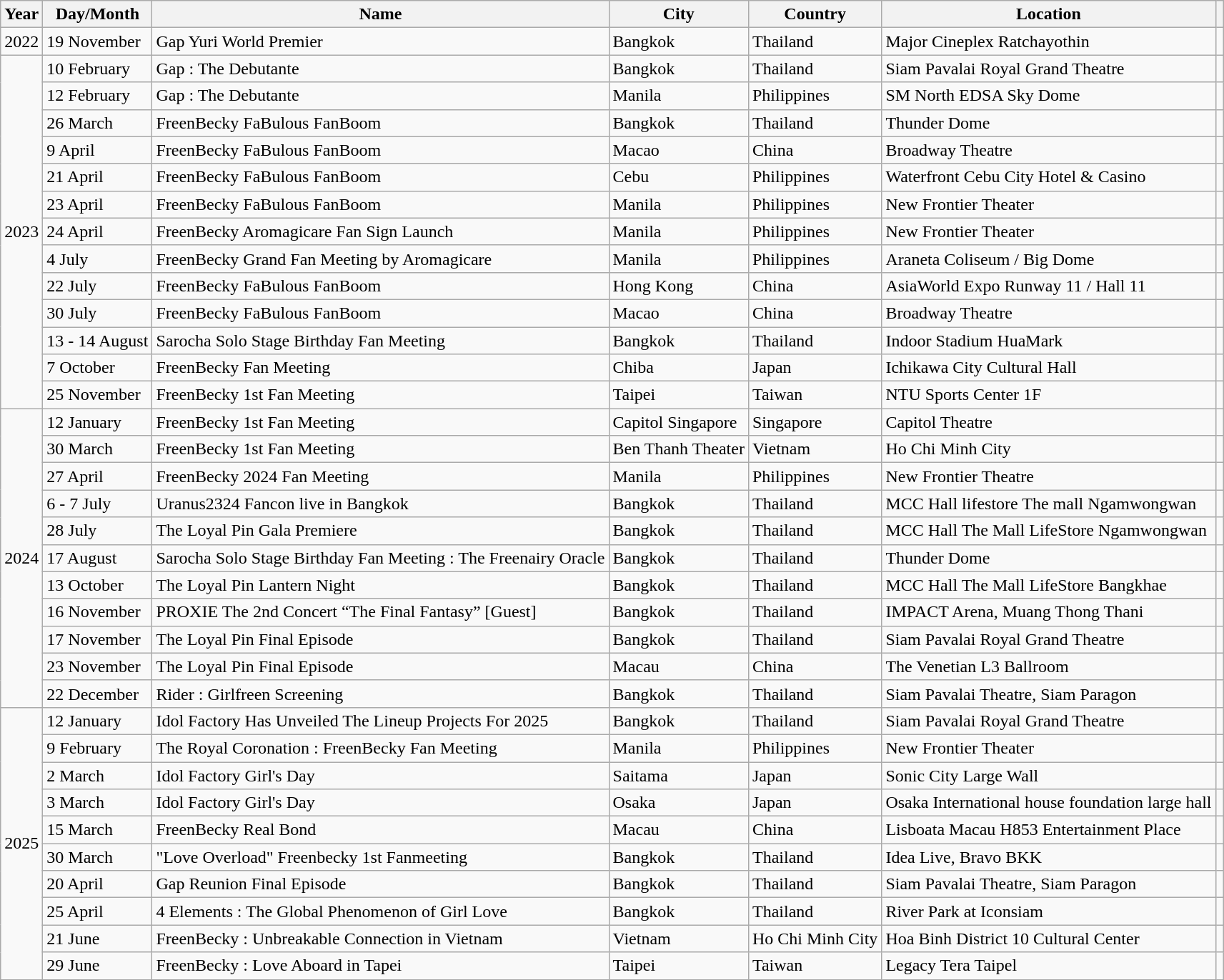<table class="wikitable sortable">
<tr>
<th scope="col">Year</th>
<th scope="col">Day/Month</th>
<th scope="col">Name</th>
<th scope="col">City</th>
<th scope="col">Country</th>
<th scope="col">Location</th>
<th scope="col" class="unsortable"></th>
</tr>
<tr>
<td>2022</td>
<td>19 November</td>
<td>Gap Yuri World Premier</td>
<td>Bangkok</td>
<td>Thailand</td>
<td>Major Cineplex Ratchayothin</td>
<td></td>
</tr>
<tr>
<td rowspan="13" style="text-align: center; ">2023</td>
<td>10 February</td>
<td>Gap : The Debutante</td>
<td>Bangkok</td>
<td>Thailand</td>
<td>Siam Pavalai Royal Grand Theatre</td>
<td></td>
</tr>
<tr>
<td>12 February</td>
<td>Gap : The Debutante</td>
<td>Manila</td>
<td>Philippines</td>
<td>SM North EDSA Sky Dome</td>
<td></td>
</tr>
<tr>
<td>26 March</td>
<td>FreenBecky FaBulous FanBoom</td>
<td>Bangkok</td>
<td>Thailand</td>
<td>Thunder Dome</td>
<td></td>
</tr>
<tr>
<td>9 April</td>
<td>FreenBecky FaBulous FanBoom</td>
<td>Macao</td>
<td>China</td>
<td>Broadway Theatre</td>
<td></td>
</tr>
<tr>
<td>21 April</td>
<td>FreenBecky FaBulous FanBoom</td>
<td>Cebu</td>
<td>Philippines</td>
<td>Waterfront Cebu City Hotel & Casino</td>
<td></td>
</tr>
<tr>
<td>23 April</td>
<td>FreenBecky FaBulous FanBoom</td>
<td>Manila</td>
<td>Philippines</td>
<td>New Frontier Theater</td>
<td></td>
</tr>
<tr>
<td>24 April</td>
<td>FreenBecky Aromagicare Fan Sign Launch</td>
<td>Manila</td>
<td>Philippines</td>
<td>New Frontier Theater</td>
<td></td>
</tr>
<tr>
<td>4 July</td>
<td>FreenBecky Grand Fan Meeting by Aromagicare</td>
<td>Manila</td>
<td>Philippines</td>
<td>Araneta Coliseum / Big Dome</td>
<td></td>
</tr>
<tr>
<td>22 July</td>
<td>FreenBecky FaBulous FanBoom</td>
<td>Hong Kong</td>
<td>China</td>
<td>AsiaWorld Expo Runway 11 / Hall 11</td>
<td></td>
</tr>
<tr>
<td>30 July</td>
<td>FreenBecky FaBulous FanBoom</td>
<td>Macao</td>
<td>China</td>
<td>Broadway Theatre</td>
<td></td>
</tr>
<tr>
<td>13 - 14 August</td>
<td>Sarocha Solo Stage Birthday Fan Meeting</td>
<td>Bangkok</td>
<td>Thailand</td>
<td>Indoor Stadium HuaMark</td>
<td></td>
</tr>
<tr>
<td>7 October</td>
<td>FreenBecky Fan Meeting</td>
<td>Chiba</td>
<td>Japan</td>
<td>Ichikawa City Cultural Hall</td>
<td></td>
</tr>
<tr>
<td>25 November</td>
<td>FreenBecky 1st Fan Meeting</td>
<td>Taipei</td>
<td>Taiwan</td>
<td>NTU Sports Center 1F</td>
<td></td>
</tr>
<tr>
<td rowspan="11" style="text-align: center; ">2024</td>
<td>12 January</td>
<td>FreenBecky 1st Fan Meeting</td>
<td>Capitol Singapore</td>
<td>Singapore</td>
<td>Capitol Theatre</td>
<td></td>
</tr>
<tr>
<td>30 March</td>
<td>FreenBecky 1st Fan Meeting</td>
<td>Ben Thanh Theater</td>
<td>Vietnam</td>
<td>Ho Chi Minh City</td>
<td></td>
</tr>
<tr>
<td>27 April</td>
<td>FreenBecky 2024 Fan Meeting</td>
<td>Manila</td>
<td>Philippines</td>
<td>New Frontier Theatre</td>
<td></td>
</tr>
<tr>
<td>6 - 7 July</td>
<td>Uranus2324 Fancon live in Bangkok</td>
<td>Bangkok</td>
<td>Thailand</td>
<td>MCC Hall lifestore The mall Ngamwongwan</td>
<td></td>
</tr>
<tr>
<td>28 July</td>
<td>The Loyal Pin Gala Premiere</td>
<td>Bangkok</td>
<td>Thailand</td>
<td>MCC Hall The Mall LifeStore Ngamwongwan</td>
<td></td>
</tr>
<tr>
<td>17 August</td>
<td>Sarocha Solo Stage Birthday Fan Meeting : The Freenairy Oracle</td>
<td>Bangkok</td>
<td>Thailand</td>
<td>Thunder Dome</td>
<td></td>
</tr>
<tr>
<td>13 October</td>
<td>The Loyal Pin Lantern Night</td>
<td>Bangkok</td>
<td>Thailand</td>
<td>MCC Hall The Mall LifeStore Bangkhae</td>
<td></td>
</tr>
<tr>
<td>16 November</td>
<td>PROXIE The 2nd Concert “The Final Fantasy” [Guest]</td>
<td>Bangkok</td>
<td>Thailand</td>
<td>IMPACT Arena, Muang Thong Thani</td>
<td></td>
</tr>
<tr>
<td>17 November</td>
<td>The Loyal Pin Final Episode</td>
<td>Bangkok</td>
<td>Thailand</td>
<td>Siam Pavalai Royal Grand Theatre</td>
<td></td>
</tr>
<tr>
<td>23 November</td>
<td>The Loyal Pin Final Episode</td>
<td>Macau</td>
<td>China</td>
<td>The Venetian L3 Ballroom</td>
<td></td>
</tr>
<tr>
<td>22 December</td>
<td>Rider : Girlfreen Screening</td>
<td>Bangkok</td>
<td>Thailand</td>
<td>Siam Pavalai Theatre, Siam Paragon</td>
<td></td>
</tr>
<tr>
<td rowspan="15" style="text-align: center; ">2025</td>
<td>12 January</td>
<td>Idol Factory Has Unveiled The Lineup Projects For 2025</td>
<td>Bangkok</td>
<td>Thailand</td>
<td>Siam Pavalai Royal Grand Theatre</td>
<td></td>
</tr>
<tr>
<td>9 February</td>
<td>The Royal Coronation : FreenBecky Fan Meeting</td>
<td>Manila</td>
<td>Philippines</td>
<td>New Frontier Theater</td>
<td></td>
</tr>
<tr>
<td>2 March</td>
<td>Idol Factory Girl's Day</td>
<td>Saitama</td>
<td>Japan</td>
<td>Sonic City Large Wall</td>
<td></td>
</tr>
<tr>
<td>3 March</td>
<td>Idol Factory Girl's Day</td>
<td>Osaka</td>
<td>Japan</td>
<td>Osaka International house foundation large hall</td>
<td></td>
</tr>
<tr>
<td>15 March</td>
<td>FreenBecky Real Bond</td>
<td>Macau</td>
<td>China</td>
<td>Lisboata Macau H853 Entertainment Place</td>
<td></td>
</tr>
<tr>
<td>30 March</td>
<td>"Love Overload" Freenbecky 1st Fanmeeting</td>
<td>Bangkok</td>
<td>Thailand</td>
<td>Idea Live, Bravo BKK</td>
<td></td>
</tr>
<tr>
<td>20 April</td>
<td>Gap Reunion Final Episode</td>
<td>Bangkok</td>
<td>Thailand</td>
<td>Siam Pavalai Theatre, Siam Paragon</td>
<td></td>
</tr>
<tr>
<td>25 April</td>
<td>4 Elements : The Global Phenomenon of Girl Love</td>
<td>Bangkok</td>
<td>Thailand</td>
<td>River Park at Iconsiam</td>
<td></td>
</tr>
<tr>
<td>21 June</td>
<td>FreenBecky : Unbreakable Connection in Vietnam</td>
<td>Vietnam</td>
<td>Ho Chi Minh City</td>
<td>Hoa Binh District 10 Cultural Center</td>
<td></td>
</tr>
<tr>
<td>29 June</td>
<td>FreenBecky : Love Aboard in Tapei</td>
<td>Taipei</td>
<td>Taiwan</td>
<td>Legacy Tera Taipel</td>
<td></td>
</tr>
</table>
